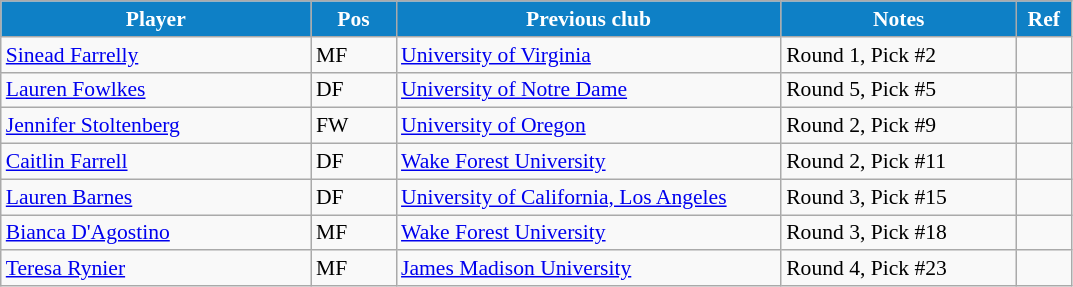<table class="wikitable" style="text-align:left; font-size:90%;">
<tr>
<th style="color:white; background:#0E80C6; width:200px;">Player</th>
<th style="color:white; background:#0E80C6; width:50px;">Pos</th>
<th style="color:white; background:#0E80C6; width:250px;">Previous club</th>
<th style="color:white; background:#0E80C6; width:150px;">Notes</th>
<th style="color:white; background:#0E80C6; width:30px;">Ref</th>
</tr>
<tr>
<td> <a href='#'>Sinead Farrelly</a></td>
<td>MF</td>
<td> <a href='#'>University of Virginia</a></td>
<td>Round 1, Pick #2</td>
<td></td>
</tr>
<tr>
<td> <a href='#'>Lauren Fowlkes</a></td>
<td>DF</td>
<td> <a href='#'>University of Notre Dame</a></td>
<td>Round 5, Pick #5</td>
<td></td>
</tr>
<tr>
<td> <a href='#'>Jennifer Stoltenberg</a></td>
<td>FW</td>
<td> <a href='#'>University of Oregon</a></td>
<td>Round 2, Pick #9</td>
<td></td>
</tr>
<tr>
<td> <a href='#'>Caitlin Farrell</a></td>
<td>DF</td>
<td> <a href='#'>Wake Forest University</a></td>
<td>Round 2, Pick #11</td>
<td></td>
</tr>
<tr>
<td> <a href='#'>Lauren Barnes</a></td>
<td>DF</td>
<td> <a href='#'>University of California, Los Angeles</a></td>
<td>Round 3, Pick #15</td>
<td></td>
</tr>
<tr>
<td> <a href='#'>Bianca D'Agostino</a></td>
<td>MF</td>
<td> <a href='#'>Wake Forest University</a></td>
<td>Round 3, Pick #18</td>
<td></td>
</tr>
<tr>
<td> <a href='#'>Teresa Rynier</a></td>
<td>MF</td>
<td> <a href='#'>James Madison University</a></td>
<td>Round 4, Pick #23</td>
<td></td>
</tr>
</table>
